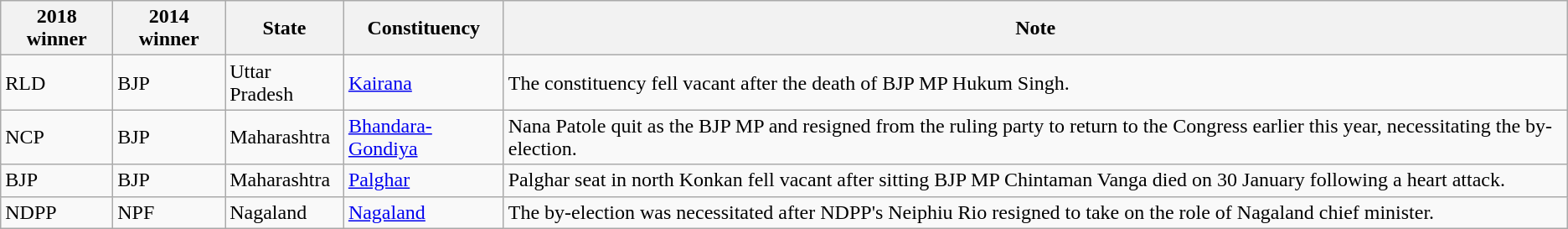<table class="wikitable">
<tr>
<th>2018 winner</th>
<th>2014 winner</th>
<th>State</th>
<th>Constituency</th>
<th>Note</th>
</tr>
<tr>
<td>RLD</td>
<td>BJP</td>
<td>Uttar Pradesh</td>
<td><a href='#'>Kairana</a></td>
<td>The constituency fell vacant after the death of BJP MP Hukum Singh.</td>
</tr>
<tr>
<td>NCP</td>
<td>BJP</td>
<td>Maharashtra</td>
<td><a href='#'>Bhandara-Gondiya</a></td>
<td>Nana Patole quit as the BJP MP and resigned from the ruling party to return to the Congress earlier this year, necessitating the by-election.</td>
</tr>
<tr>
<td>BJP</td>
<td>BJP</td>
<td>Maharashtra</td>
<td><a href='#'>Palghar</a></td>
<td>Palghar seat in north Konkan fell vacant after sitting BJP MP Chintaman Vanga died on 30 January following a heart attack.</td>
</tr>
<tr>
<td>NDPP</td>
<td>NPF</td>
<td>Nagaland</td>
<td><a href='#'>Nagaland</a></td>
<td>The by-election was necessitated after NDPP's Neiphiu Rio resigned to take on the role of Nagaland chief minister.</td>
</tr>
</table>
